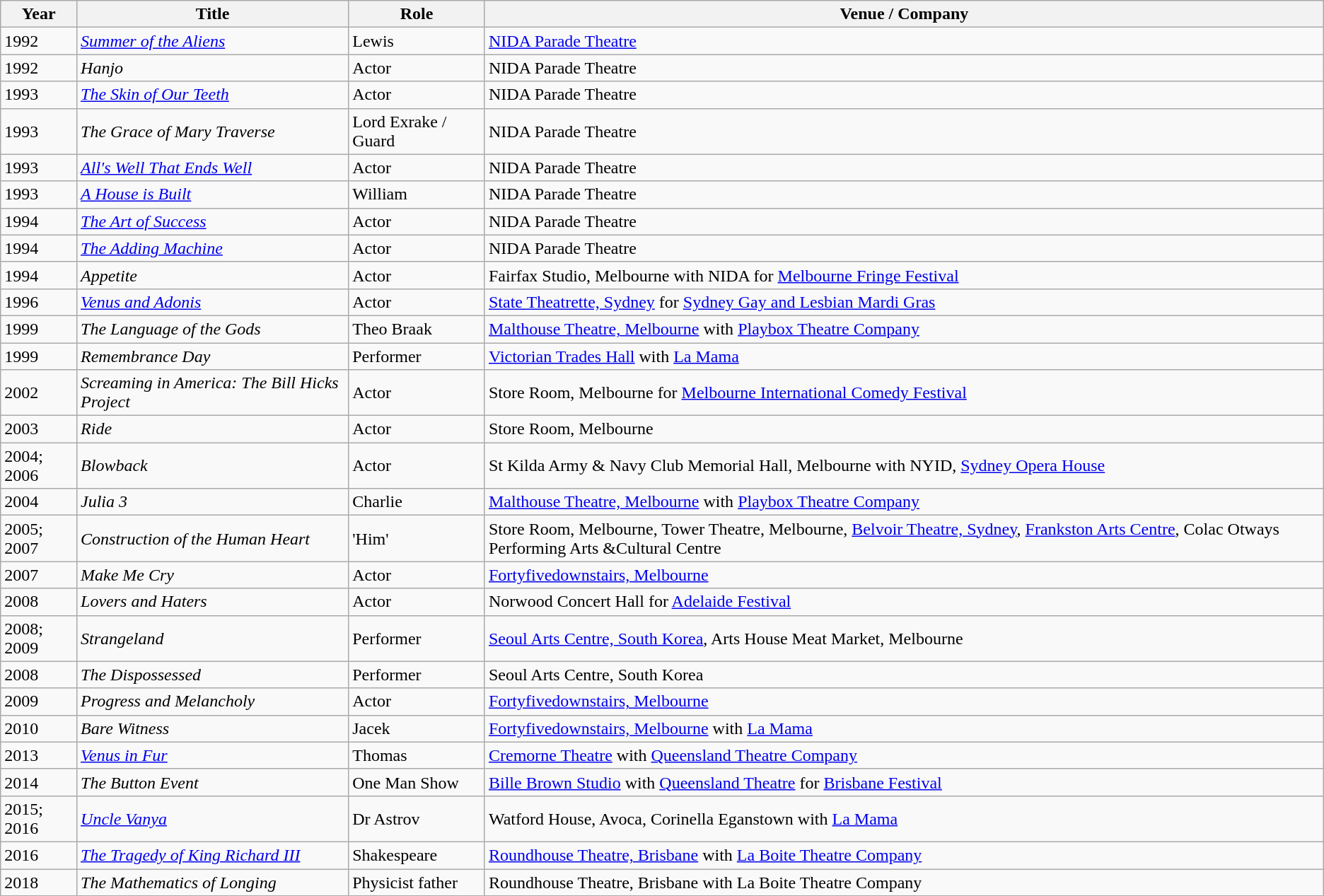<table class="wikitable">
<tr>
<th>Year</th>
<th>Title</th>
<th>Role</th>
<th>Venue / Company</th>
</tr>
<tr>
<td>1992</td>
<td><em><a href='#'>Summer of the Aliens</a></em></td>
<td>Lewis</td>
<td><a href='#'>NIDA Parade Theatre</a></td>
</tr>
<tr>
<td>1992</td>
<td><em>Hanjo</em></td>
<td>Actor</td>
<td>NIDA Parade Theatre</td>
</tr>
<tr>
<td>1993</td>
<td><em><a href='#'>The Skin of Our Teeth</a></em></td>
<td>Actor</td>
<td>NIDA Parade Theatre</td>
</tr>
<tr>
<td>1993</td>
<td><em>The Grace of Mary Traverse</em></td>
<td>Lord Exrake / Guard</td>
<td>NIDA Parade Theatre</td>
</tr>
<tr>
<td>1993</td>
<td><em><a href='#'>All's Well That Ends Well</a></em></td>
<td>Actor</td>
<td>NIDA Parade Theatre</td>
</tr>
<tr>
<td>1993</td>
<td><em><a href='#'>A House is Built</a></em></td>
<td>William</td>
<td>NIDA Parade Theatre</td>
</tr>
<tr>
<td>1994</td>
<td><em><a href='#'>The Art of Success</a></em></td>
<td>Actor</td>
<td>NIDA Parade Theatre</td>
</tr>
<tr>
<td>1994</td>
<td><em><a href='#'>The Adding Machine</a></em></td>
<td>Actor</td>
<td>NIDA Parade Theatre</td>
</tr>
<tr>
<td>1994</td>
<td><em>Appetite</em></td>
<td>Actor</td>
<td>Fairfax Studio, Melbourne with NIDA for <a href='#'>Melbourne Fringe Festival</a></td>
</tr>
<tr>
<td>1996</td>
<td><em><a href='#'>Venus and Adonis</a></em></td>
<td>Actor</td>
<td><a href='#'>State Theatrette, Sydney</a> for <a href='#'>Sydney Gay and Lesbian Mardi Gras</a></td>
</tr>
<tr>
<td>1999</td>
<td><em>The Language of the Gods</em></td>
<td>Theo Braak</td>
<td><a href='#'>Malthouse Theatre, Melbourne</a> with <a href='#'>Playbox Theatre Company</a></td>
</tr>
<tr>
<td>1999</td>
<td><em>Remembrance Day</em></td>
<td>Performer</td>
<td><a href='#'>Victorian Trades Hall</a> with <a href='#'>La Mama</a></td>
</tr>
<tr>
<td>2002</td>
<td><em>Screaming in America: The Bill Hicks Project</em></td>
<td>Actor</td>
<td>Store Room, Melbourne for <a href='#'>Melbourne International Comedy Festival</a></td>
</tr>
<tr>
<td>2003</td>
<td><em>Ride</em></td>
<td>Actor</td>
<td>Store Room, Melbourne</td>
</tr>
<tr>
<td>2004; 2006</td>
<td><em>Blowback</em></td>
<td>Actor</td>
<td>St Kilda Army & Navy Club Memorial Hall, Melbourne with NYID, <a href='#'>Sydney Opera House</a></td>
</tr>
<tr>
<td>2004</td>
<td><em>Julia 3</em></td>
<td>Charlie</td>
<td><a href='#'>Malthouse Theatre, Melbourne</a> with <a href='#'>Playbox Theatre Company</a></td>
</tr>
<tr>
<td>2005; 2007</td>
<td><em>Construction of the Human Heart</em></td>
<td>'Him'</td>
<td>Store Room, Melbourne, Tower Theatre, Melbourne, <a href='#'>Belvoir Theatre, Sydney</a>, <a href='#'>Frankston Arts Centre</a>, Colac Otways Performing Arts &Cultural Centre</td>
</tr>
<tr>
<td>2007</td>
<td><em>Make Me Cry</em></td>
<td>Actor</td>
<td><a href='#'>Fortyfivedownstairs, Melbourne</a></td>
</tr>
<tr>
<td>2008</td>
<td><em>Lovers and Haters</em></td>
<td>Actor</td>
<td>Norwood Concert Hall for <a href='#'>Adelaide Festival</a></td>
</tr>
<tr>
<td>2008; 2009</td>
<td><em>Strangeland</em></td>
<td>Performer</td>
<td><a href='#'>Seoul Arts Centre, South Korea</a>, Arts House Meat Market, Melbourne</td>
</tr>
<tr>
<td>2008</td>
<td><em>The Dispossessed</em></td>
<td>Performer</td>
<td>Seoul Arts Centre, South Korea</td>
</tr>
<tr>
<td>2009</td>
<td><em>Progress and Melancholy</em></td>
<td>Actor</td>
<td><a href='#'>Fortyfivedownstairs, Melbourne</a></td>
</tr>
<tr>
<td>2010</td>
<td><em>Bare Witness</em></td>
<td>Jacek</td>
<td><a href='#'>Fortyfivedownstairs, Melbourne</a> with <a href='#'>La Mama</a></td>
</tr>
<tr>
<td>2013</td>
<td><em><a href='#'>Venus in Fur</a></em></td>
<td>Thomas</td>
<td><a href='#'>Cremorne Theatre</a> with <a href='#'>Queensland Theatre Company</a></td>
</tr>
<tr>
<td>2014</td>
<td><em>The Button Event</em></td>
<td>One Man Show</td>
<td><a href='#'>Bille Brown Studio</a> with <a href='#'>Queensland Theatre</a> for <a href='#'>Brisbane Festival</a></td>
</tr>
<tr>
<td>2015; 2016</td>
<td><em><a href='#'>Uncle Vanya</a></em></td>
<td>Dr Astrov</td>
<td>Watford House, Avoca, Corinella Eganstown with <a href='#'>La Mama</a></td>
</tr>
<tr>
<td>2016</td>
<td><em><a href='#'>The Tragedy of King Richard III</a></em></td>
<td>Shakespeare</td>
<td><a href='#'>Roundhouse Theatre, Brisbane</a> with <a href='#'>La Boite Theatre Company</a></td>
</tr>
<tr>
<td>2018</td>
<td><em>The Mathematics of Longing</em></td>
<td>Physicist father</td>
<td>Roundhouse Theatre, Brisbane with La Boite Theatre Company</td>
</tr>
</table>
